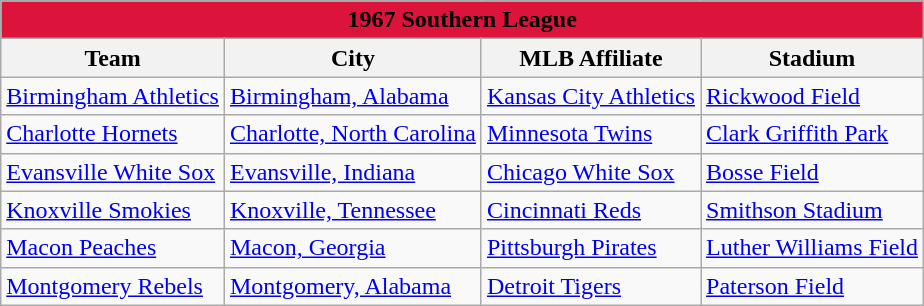<table class="wikitable" style="width:auto">
<tr>
<td bgcolor="#DC143C" align="center" colspan="7"><strong><span>1967 Southern League</span></strong></td>
</tr>
<tr>
<th>Team</th>
<th>City</th>
<th>MLB Affiliate</th>
<th>Stadium</th>
</tr>
<tr>
<td><a href='#'>Birmingham Athletics</a></td>
<td><a href='#'>Birmingham, Alabama</a></td>
<td><a href='#'>Kansas City Athletics</a></td>
<td><a href='#'>Rickwood Field</a></td>
</tr>
<tr>
<td><a href='#'>Charlotte Hornets</a></td>
<td><a href='#'>Charlotte, North Carolina</a></td>
<td><a href='#'>Minnesota Twins</a></td>
<td><a href='#'>Clark Griffith Park</a></td>
</tr>
<tr>
<td><a href='#'>Evansville White Sox</a></td>
<td><a href='#'>Evansville, Indiana</a></td>
<td><a href='#'>Chicago White Sox</a></td>
<td><a href='#'>Bosse Field</a></td>
</tr>
<tr>
<td><a href='#'>Knoxville Smokies</a></td>
<td><a href='#'>Knoxville, Tennessee</a></td>
<td><a href='#'>Cincinnati Reds</a></td>
<td><a href='#'>Smithson Stadium</a></td>
</tr>
<tr>
<td><a href='#'>Macon Peaches</a></td>
<td><a href='#'>Macon, Georgia</a></td>
<td><a href='#'>Pittsburgh Pirates</a></td>
<td><a href='#'>Luther Williams Field</a></td>
</tr>
<tr>
<td><a href='#'>Montgomery Rebels</a></td>
<td><a href='#'>Montgomery, Alabama</a></td>
<td><a href='#'>Detroit Tigers</a></td>
<td><a href='#'>Paterson Field</a></td>
</tr>
</table>
